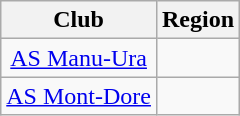<table border=0 cellpadding=0 cellspacing=0>
<tr>
<td valign="top"><br><table class="wikitable" style="text-align: center">
<tr>
<th>Club</th>
<th>Region</th>
</tr>
<tr>
<td><a href='#'>AS Manu-Ura</a></td>
<td></td>
</tr>
<tr>
<td><a href='#'>AS Mont-Dore</a></td>
<td></td>
</tr>
</table>
</td>
</tr>
</table>
